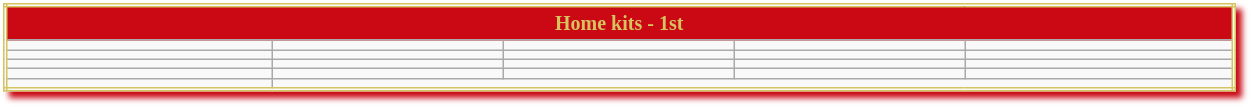<table class="wikitable mw-collapsible mw-collapsed" style="width:65%; font-size:smaller; border:double #D5C460; box-shadow:4px 4px 4px #CA0915;">
<tr style="text-align:center; background-color:#CA0915; color:#D5C460; font-weight:bold;">
<td colspan=5>Home kits - 1st</td>
</tr>
<tr>
<td></td>
<td></td>
<td></td>
<td></td>
<td></td>
</tr>
<tr>
<td></td>
<td></td>
<td></td>
<td></td>
<td></td>
</tr>
<tr>
<td></td>
<td></td>
<td></td>
<td></td>
<td></td>
</tr>
<tr>
<td></td>
<td></td>
<td></td>
<td></td>
<td></td>
</tr>
<tr>
<td></td>
</tr>
</table>
